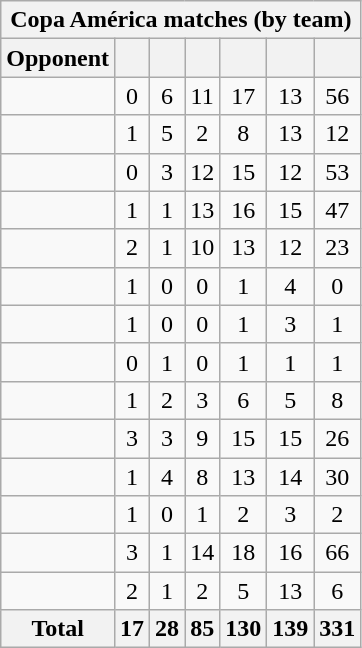<table class="wikitable sortable" style="text-align: center;">
<tr>
<th colspan=7>Copa América matches (by team)</th>
</tr>
<tr>
<th>Opponent</th>
<th></th>
<th></th>
<th></th>
<th></th>
<th></th>
<th></th>
</tr>
<tr>
<td align="left"></td>
<td>0</td>
<td>6</td>
<td>11</td>
<td>17</td>
<td>13</td>
<td>56</td>
</tr>
<tr>
<td align="left"></td>
<td>1</td>
<td>5</td>
<td>2</td>
<td>8</td>
<td>13</td>
<td>12</td>
</tr>
<tr>
<td align="left"></td>
<td>0</td>
<td>3</td>
<td>12</td>
<td>15</td>
<td>12</td>
<td>53</td>
</tr>
<tr>
<td align="left"></td>
<td>1</td>
<td>1</td>
<td>13</td>
<td>16</td>
<td>15</td>
<td>47</td>
</tr>
<tr>
<td align="left"></td>
<td>2</td>
<td>1</td>
<td>10</td>
<td>13</td>
<td>12</td>
<td>23</td>
</tr>
<tr>
<td align="left"></td>
<td>1</td>
<td>0</td>
<td>0</td>
<td>1</td>
<td>4</td>
<td>0</td>
</tr>
<tr>
<td align="left"></td>
<td>1</td>
<td>0</td>
<td>0</td>
<td>1</td>
<td>3</td>
<td>1</td>
</tr>
<tr>
<td align="left"></td>
<td>0</td>
<td>1</td>
<td>0</td>
<td>1</td>
<td>1</td>
<td>1</td>
</tr>
<tr>
<td align="left"></td>
<td>1</td>
<td>2</td>
<td>3</td>
<td>6</td>
<td>5</td>
<td>8</td>
</tr>
<tr>
<td align="left"></td>
<td>3</td>
<td>3</td>
<td>9</td>
<td>15</td>
<td>15</td>
<td>26</td>
</tr>
<tr>
<td align="left"></td>
<td>1</td>
<td>4</td>
<td>8</td>
<td>13</td>
<td>14</td>
<td>30</td>
</tr>
<tr>
<td align="left"></td>
<td>1</td>
<td>0</td>
<td>1</td>
<td>2</td>
<td>3</td>
<td>2</td>
</tr>
<tr>
<td align="left"></td>
<td>3</td>
<td>1</td>
<td>14</td>
<td>18</td>
<td>16</td>
<td>66</td>
</tr>
<tr>
<td align="left"></td>
<td>2</td>
<td>1</td>
<td>2</td>
<td>5</td>
<td>13</td>
<td>6</td>
</tr>
<tr>
<th align="left">Total</th>
<th>17</th>
<th>28</th>
<th>85</th>
<th>130</th>
<th>139</th>
<th>331</th>
</tr>
</table>
